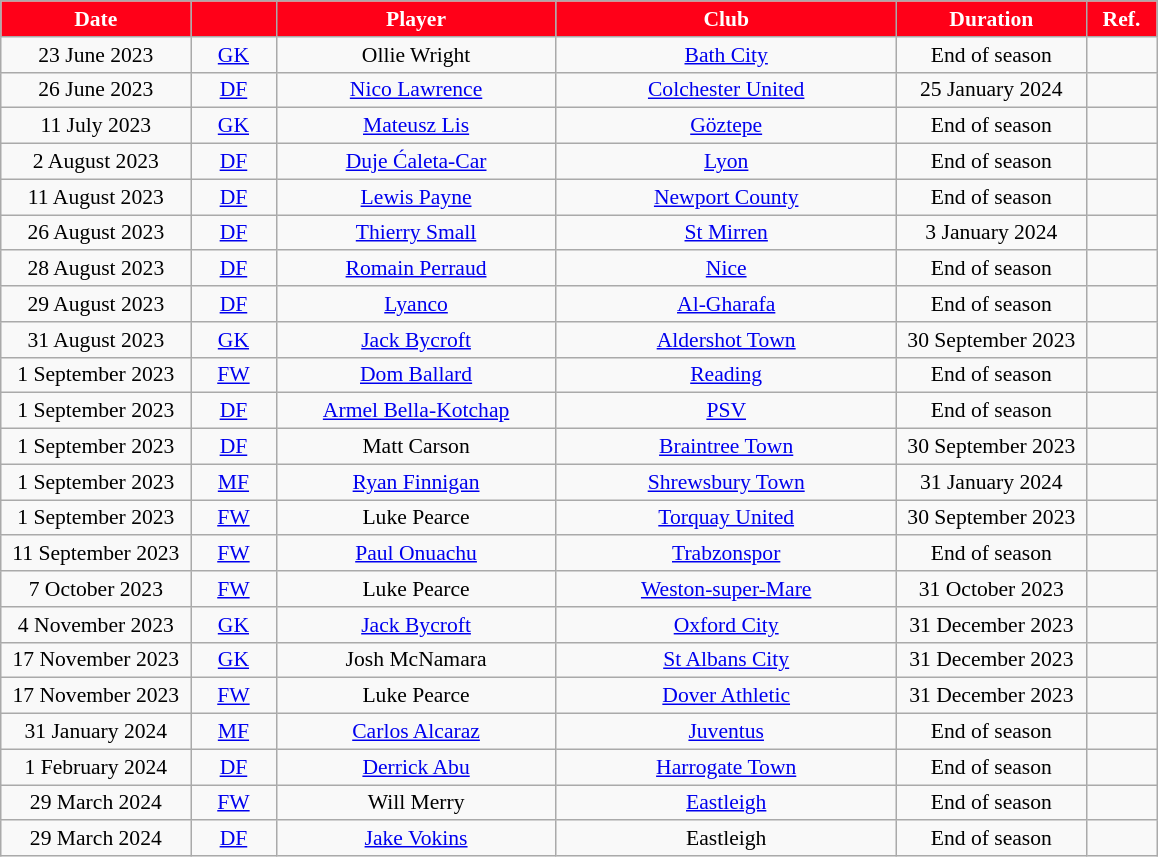<table class="wikitable" style="text-align:center; font-size:90%; ">
<tr>
<th style="background:#FF0018; color:#FFFFFF; width:120px;">Date</th>
<th style="background:#FF0018; color:#FFFFFF; width:50px;"></th>
<th style="background:#FF0018; color:#FFFFFF; width:180px;">Player</th>
<th style="background:#FF0018; color:#FFFFFF; width:220px;">Club</th>
<th style="background:#FF0018; color:#FFFFFF; width:120px;">Duration</th>
<th style="background:#FF0018; color:#FFFFFF; width:40px;">Ref.</th>
</tr>
<tr>
<td>23 June 2023</td>
<td><a href='#'>GK</a></td>
<td> Ollie Wright</td>
<td> <a href='#'>Bath City</a></td>
<td>End of season</td>
<td></td>
</tr>
<tr>
<td>26 June 2023</td>
<td><a href='#'>DF</a></td>
<td> <a href='#'>Nico Lawrence</a></td>
<td> <a href='#'>Colchester United</a></td>
<td>25 January 2024</td>
<td></td>
</tr>
<tr>
<td>11 July 2023</td>
<td><a href='#'>GK</a></td>
<td> <a href='#'>Mateusz Lis</a></td>
<td> <a href='#'>Göztepe</a></td>
<td>End of season</td>
<td></td>
</tr>
<tr>
<td>2 August 2023</td>
<td><a href='#'>DF</a></td>
<td> <a href='#'>Duje Ćaleta-Car</a></td>
<td> <a href='#'>Lyon</a></td>
<td>End of season</td>
<td></td>
</tr>
<tr>
<td>11 August 2023</td>
<td><a href='#'>DF</a></td>
<td> <a href='#'>Lewis Payne</a></td>
<td> <a href='#'>Newport County</a></td>
<td>End of season</td>
<td></td>
</tr>
<tr>
<td>26 August 2023</td>
<td><a href='#'>DF</a></td>
<td> <a href='#'>Thierry Small</a></td>
<td> <a href='#'>St Mirren</a></td>
<td>3 January 2024</td>
<td></td>
</tr>
<tr>
<td>28 August 2023</td>
<td><a href='#'>DF</a></td>
<td> <a href='#'>Romain Perraud</a></td>
<td> <a href='#'>Nice</a></td>
<td>End of season</td>
<td></td>
</tr>
<tr>
<td>29 August 2023</td>
<td><a href='#'>DF</a></td>
<td> <a href='#'>Lyanco</a></td>
<td> <a href='#'>Al-Gharafa</a></td>
<td>End of season</td>
<td></td>
</tr>
<tr>
<td>31 August 2023</td>
<td><a href='#'>GK</a></td>
<td> <a href='#'>Jack Bycroft</a></td>
<td> <a href='#'>Aldershot Town</a></td>
<td>30 September 2023</td>
<td></td>
</tr>
<tr>
<td>1 September 2023</td>
<td><a href='#'>FW</a></td>
<td> <a href='#'>Dom Ballard</a></td>
<td> <a href='#'>Reading</a></td>
<td>End of season</td>
<td></td>
</tr>
<tr>
<td>1 September 2023</td>
<td><a href='#'>DF</a></td>
<td> <a href='#'>Armel Bella-Kotchap</a></td>
<td> <a href='#'>PSV</a></td>
<td>End of season</td>
<td></td>
</tr>
<tr>
<td>1 September 2023</td>
<td><a href='#'>DF</a></td>
<td> Matt Carson</td>
<td> <a href='#'>Braintree Town</a></td>
<td>30 September 2023</td>
<td></td>
</tr>
<tr>
<td>1 September 2023</td>
<td><a href='#'>MF</a></td>
<td> <a href='#'>Ryan Finnigan</a></td>
<td> <a href='#'>Shrewsbury Town</a></td>
<td>31 January 2024</td>
<td></td>
</tr>
<tr>
<td>1 September 2023</td>
<td><a href='#'>FW</a></td>
<td> Luke Pearce</td>
<td> <a href='#'>Torquay United</a></td>
<td>30 September 2023</td>
<td></td>
</tr>
<tr>
<td>11 September 2023</td>
<td><a href='#'>FW</a></td>
<td> <a href='#'>Paul Onuachu</a></td>
<td> <a href='#'>Trabzonspor</a></td>
<td>End of season</td>
<td></td>
</tr>
<tr>
<td>7 October 2023</td>
<td><a href='#'>FW</a></td>
<td> Luke Pearce</td>
<td> <a href='#'>Weston-super-Mare</a></td>
<td>31 October 2023</td>
<td></td>
</tr>
<tr>
<td>4 November 2023</td>
<td><a href='#'>GK</a></td>
<td> <a href='#'>Jack Bycroft</a></td>
<td> <a href='#'>Oxford City</a></td>
<td>31 December 2023</td>
<td></td>
</tr>
<tr>
<td>17 November 2023</td>
<td><a href='#'>GK</a></td>
<td> Josh McNamara</td>
<td> <a href='#'>St Albans City</a></td>
<td>31 December 2023</td>
<td></td>
</tr>
<tr>
<td>17 November 2023</td>
<td><a href='#'>FW</a></td>
<td> Luke Pearce</td>
<td> <a href='#'>Dover Athletic</a></td>
<td>31 December 2023</td>
<td></td>
</tr>
<tr>
<td>31 January 2024</td>
<td><a href='#'>MF</a></td>
<td> <a href='#'>Carlos Alcaraz</a></td>
<td> <a href='#'>Juventus</a></td>
<td>End of season</td>
<td></td>
</tr>
<tr>
<td>1 February 2024</td>
<td><a href='#'>DF</a></td>
<td> <a href='#'>Derrick Abu</a></td>
<td> <a href='#'>Harrogate Town</a></td>
<td>End of season</td>
<td></td>
</tr>
<tr>
<td>29 March 2024</td>
<td><a href='#'>FW</a></td>
<td> Will Merry</td>
<td> <a href='#'>Eastleigh</a></td>
<td>End of season</td>
<td></td>
</tr>
<tr>
<td>29 March 2024</td>
<td><a href='#'>DF</a></td>
<td> <a href='#'>Jake Vokins</a></td>
<td> Eastleigh</td>
<td>End of season</td>
<td></td>
</tr>
</table>
